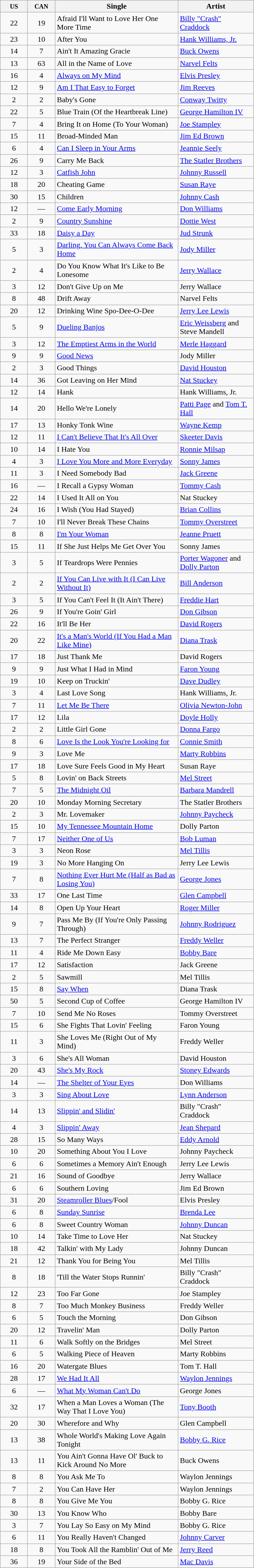<table class="wikitable sortable">
<tr>
<th width="50"><small>US</small></th>
<th width="50"><small>CAN</small></th>
<th width="250">Single</th>
<th width="150">Artist</th>
</tr>
<tr>
<td align="center">22</td>
<td align="center">19</td>
<td>Afraid I'll Want to Love Her One More Time</td>
<td><a href='#'>Billy "Crash" Craddock</a></td>
</tr>
<tr>
<td align="center">23</td>
<td align="center">10</td>
<td>After You</td>
<td><a href='#'>Hank Williams, Jr.</a></td>
</tr>
<tr>
<td align="center">14</td>
<td align="center">7</td>
<td>Ain't It Amazing Gracie</td>
<td><a href='#'>Buck Owens</a></td>
</tr>
<tr>
<td align="center">13</td>
<td align="center">63</td>
<td>All in the Name of Love</td>
<td><a href='#'>Narvel Felts</a></td>
</tr>
<tr>
<td align="center">16</td>
<td align="center">4</td>
<td><a href='#'>Always on My Mind</a></td>
<td><a href='#'>Elvis Presley</a></td>
</tr>
<tr>
<td align="center">12</td>
<td align="center">9</td>
<td><a href='#'>Am I That Easy to Forget</a></td>
<td><a href='#'>Jim Reeves</a></td>
</tr>
<tr>
<td align="center">2</td>
<td align="center">2</td>
<td>Baby's Gone</td>
<td><a href='#'>Conway Twitty</a></td>
</tr>
<tr>
<td align="center">22</td>
<td align="center">5</td>
<td>Blue Train (Of the Heartbreak Line)</td>
<td><a href='#'>George Hamilton IV</a></td>
</tr>
<tr>
<td align="center">7</td>
<td align="center">4</td>
<td>Bring It on Home (To Your Woman)</td>
<td><a href='#'>Joe Stampley</a></td>
</tr>
<tr>
<td align="center">15</td>
<td align="center">11</td>
<td>Broad-Minded Man</td>
<td><a href='#'>Jim Ed Brown</a></td>
</tr>
<tr>
<td align="center">6</td>
<td align="center">4</td>
<td><a href='#'>Can I Sleep in Your Arms</a></td>
<td><a href='#'>Jeannie Seely</a></td>
</tr>
<tr>
<td align="center">26</td>
<td align="center">9</td>
<td>Carry Me Back</td>
<td><a href='#'>The Statler Brothers</a></td>
</tr>
<tr>
<td align="center">12</td>
<td align="center">3</td>
<td><a href='#'>Catfish John</a></td>
<td><a href='#'>Johnny Russell</a></td>
</tr>
<tr>
<td align="center">18</td>
<td align="center">20</td>
<td>Cheating Game</td>
<td><a href='#'>Susan Raye</a></td>
</tr>
<tr>
<td align="center">30</td>
<td align="center">15</td>
<td>Children</td>
<td><a href='#'>Johnny Cash</a></td>
</tr>
<tr>
<td align="center">12</td>
<td align="center">—</td>
<td><a href='#'>Come Early Morning</a></td>
<td><a href='#'>Don Williams</a></td>
</tr>
<tr>
<td align="center">2</td>
<td align="center">9</td>
<td><a href='#'>Country Sunshine</a></td>
<td><a href='#'>Dottie West</a></td>
</tr>
<tr>
<td align="center">33</td>
<td align="center">18</td>
<td><a href='#'>Daisy a Day</a></td>
<td><a href='#'>Jud Strunk</a></td>
</tr>
<tr>
<td align="center">5</td>
<td align="center">3</td>
<td><a href='#'>Darling, You Can Always Come Back Home</a></td>
<td><a href='#'>Jody Miller</a></td>
</tr>
<tr>
<td align="center">2</td>
<td align="center">4</td>
<td>Do You Know What It's Like to Be Lonesome</td>
<td><a href='#'>Jerry Wallace</a></td>
</tr>
<tr>
<td align="center">3</td>
<td align="center">12</td>
<td>Don't Give Up on Me</td>
<td>Jerry Wallace</td>
</tr>
<tr>
<td align="center">8</td>
<td align="center">48</td>
<td>Drift Away</td>
<td>Narvel Felts</td>
</tr>
<tr>
<td align="center">20</td>
<td align="center">12</td>
<td>Drinking Wine Spo-Dee-O-Dee</td>
<td><a href='#'>Jerry Lee Lewis</a></td>
</tr>
<tr>
<td align="center">5</td>
<td align="center">9</td>
<td><a href='#'>Dueling Banjos</a></td>
<td><a href='#'>Eric Weissberg</a> and Steve Mandell</td>
</tr>
<tr>
<td align="center">3</td>
<td align="center">12</td>
<td><a href='#'>The Emptiest Arms in the World</a></td>
<td><a href='#'>Merle Haggard</a></td>
</tr>
<tr>
<td align="center">9</td>
<td align="center">9</td>
<td><a href='#'>Good News</a></td>
<td>Jody Miller</td>
</tr>
<tr>
<td align="center">2</td>
<td align="center">3</td>
<td>Good Things</td>
<td><a href='#'>David Houston</a></td>
</tr>
<tr>
<td align="center">14</td>
<td align="center">36</td>
<td>Got Leaving on Her Mind</td>
<td><a href='#'>Nat Stuckey</a></td>
</tr>
<tr>
<td align="center">12</td>
<td align="center">14</td>
<td>Hank</td>
<td>Hank Williams, Jr.</td>
</tr>
<tr>
<td align="center">14</td>
<td align="center">20</td>
<td>Hello We're Lonely</td>
<td><a href='#'>Patti Page</a> and <a href='#'>Tom T. Hall</a></td>
</tr>
<tr>
<td align="center">17</td>
<td align="center">13</td>
<td>Honky Tonk Wine</td>
<td><a href='#'>Wayne Kemp</a></td>
</tr>
<tr>
<td align="center">12</td>
<td align="center">11</td>
<td><a href='#'>I Can't Believe That It's All Over</a></td>
<td><a href='#'>Skeeter Davis</a></td>
</tr>
<tr>
<td align="center">10</td>
<td align="center">14</td>
<td>I Hate You</td>
<td><a href='#'>Ronnie Milsap</a></td>
</tr>
<tr>
<td align="center">4</td>
<td align="center">3</td>
<td><a href='#'>I Love You More and More Everyday</a></td>
<td><a href='#'>Sonny James</a></td>
</tr>
<tr>
<td align="center">11</td>
<td align="center">3</td>
<td>I Need Somebody Bad</td>
<td><a href='#'>Jack Greene</a></td>
</tr>
<tr>
<td align="center">16</td>
<td align="center">—</td>
<td>I Recall a Gypsy Woman</td>
<td><a href='#'>Tommy Cash</a></td>
</tr>
<tr>
<td align="center">22</td>
<td align="center">14</td>
<td>I Used It All on You</td>
<td>Nat Stuckey</td>
</tr>
<tr>
<td align="center">24</td>
<td align="center">16</td>
<td>I Wish (You Had Stayed)</td>
<td><a href='#'>Brian Collins</a></td>
</tr>
<tr>
<td align="center">7</td>
<td align="center">10</td>
<td>I'll Never Break These Chains</td>
<td><a href='#'>Tommy Overstreet</a></td>
</tr>
<tr>
<td align="center">8</td>
<td align="center">8</td>
<td><a href='#'>I'm Your Woman</a></td>
<td><a href='#'>Jeanne Pruett</a></td>
</tr>
<tr>
<td align="center">15</td>
<td align="center">11</td>
<td>If She Just Helps Me Get Over You</td>
<td>Sonny James</td>
</tr>
<tr>
<td align="center">3</td>
<td align="center">5</td>
<td>If Teardrops Were Pennies</td>
<td><a href='#'>Porter Wagoner</a> and <a href='#'>Dolly Parton</a></td>
</tr>
<tr>
<td align="center">2</td>
<td align="center">2</td>
<td><a href='#'>If You Can Live with It (I Can Live Without It)</a></td>
<td><a href='#'>Bill Anderson</a></td>
</tr>
<tr>
<td align="center">3</td>
<td align="center">5</td>
<td>If You Can't Feel It (It Ain't There)</td>
<td><a href='#'>Freddie Hart</a></td>
</tr>
<tr>
<td align="center">26</td>
<td align="center">9</td>
<td>If You're Goin' Girl</td>
<td><a href='#'>Don Gibson</a></td>
</tr>
<tr>
<td align="center">22</td>
<td align="center">16</td>
<td>It'll Be Her</td>
<td><a href='#'>David Rogers</a></td>
</tr>
<tr>
<td align="center">20</td>
<td align="center">22</td>
<td><a href='#'>It's a Man's World (If You Had a Man Like Mine)</a></td>
<td><a href='#'>Diana Trask</a></td>
</tr>
<tr>
<td align="center">17</td>
<td align="center">18</td>
<td>Just Thank Me</td>
<td>David Rogers</td>
</tr>
<tr>
<td align="center">9</td>
<td align="center">9</td>
<td>Just What I Had in Mind</td>
<td><a href='#'>Faron Young</a></td>
</tr>
<tr>
<td align="center">19</td>
<td align="center">10</td>
<td>Keep on Truckin'</td>
<td><a href='#'>Dave Dudley</a></td>
</tr>
<tr>
<td align="center">3</td>
<td align="center">4</td>
<td>Last Love Song</td>
<td>Hank Williams, Jr.</td>
</tr>
<tr>
<td align="center">7</td>
<td align="center">11</td>
<td><a href='#'>Let Me Be There</a></td>
<td><a href='#'>Olivia Newton-John</a></td>
</tr>
<tr>
<td align="center">17</td>
<td align="center">12</td>
<td>Lila</td>
<td><a href='#'>Doyle Holly</a></td>
</tr>
<tr>
<td align="center">2</td>
<td align="center">2</td>
<td>Little Girl Gone</td>
<td><a href='#'>Donna Fargo</a></td>
</tr>
<tr>
<td align="center">8</td>
<td align="center">6</td>
<td><a href='#'>Love Is the Look You're Looking for</a></td>
<td><a href='#'>Connie Smith</a></td>
</tr>
<tr>
<td align="center">9</td>
<td align="center">3</td>
<td>Love Me</td>
<td><a href='#'>Marty Robbins</a></td>
</tr>
<tr>
<td align="center">17</td>
<td align="center">18</td>
<td>Love Sure Feels Good in My Heart</td>
<td>Susan Raye</td>
</tr>
<tr>
<td align="center">5</td>
<td align="center">8</td>
<td>Lovin' on Back Streets</td>
<td><a href='#'>Mel Street</a></td>
</tr>
<tr>
<td align="center">7</td>
<td align="center">5</td>
<td><a href='#'>The Midnight Oil</a></td>
<td><a href='#'>Barbara Mandrell</a></td>
</tr>
<tr>
<td align="center">20</td>
<td align="center">10</td>
<td>Monday Morning Secretary</td>
<td>The Statler Brothers</td>
</tr>
<tr>
<td align="center">2</td>
<td align="center">3</td>
<td>Mr. Lovemaker</td>
<td><a href='#'>Johnny Paycheck</a></td>
</tr>
<tr>
<td align="center">15</td>
<td align="center">10</td>
<td><a href='#'>My Tennessee Mountain Home</a></td>
<td>Dolly Parton</td>
</tr>
<tr>
<td align="center">7</td>
<td align="center">17</td>
<td><a href='#'>Neither One of Us</a></td>
<td><a href='#'>Bob Luman</a></td>
</tr>
<tr>
<td align="center">3</td>
<td align="center">3</td>
<td>Neon Rose</td>
<td><a href='#'>Mel Tillis</a></td>
</tr>
<tr>
<td align="center">19</td>
<td align="center">3</td>
<td>No More Hanging On</td>
<td>Jerry Lee Lewis</td>
</tr>
<tr>
<td align="center">7</td>
<td align="center">8</td>
<td><a href='#'>Nothing Ever Hurt Me (Half as Bad as Losing You)</a></td>
<td><a href='#'>George Jones</a></td>
</tr>
<tr>
<td align="center">33</td>
<td align="center">17</td>
<td>One Last Time</td>
<td><a href='#'>Glen Campbell</a></td>
</tr>
<tr>
<td align="center">14</td>
<td align="center">8</td>
<td>Open Up Your Heart</td>
<td><a href='#'>Roger Miller</a></td>
</tr>
<tr>
<td align="center">9</td>
<td align="center">7</td>
<td>Pass Me By (If You're Only Passing Through)</td>
<td><a href='#'>Johnny Rodriguez</a></td>
</tr>
<tr>
<td align="center">13</td>
<td align="center">7</td>
<td>The Perfect Stranger</td>
<td><a href='#'>Freddy Weller</a></td>
</tr>
<tr>
<td align="center">11</td>
<td align="center">4</td>
<td>Ride Me Down Easy</td>
<td><a href='#'>Bobby Bare</a></td>
</tr>
<tr>
<td align="center">17</td>
<td align="center">12</td>
<td>Satisfaction</td>
<td>Jack Greene</td>
</tr>
<tr>
<td align="center">2</td>
<td align="center">5</td>
<td>Sawmill</td>
<td>Mel Tillis</td>
</tr>
<tr>
<td align="center">15</td>
<td align="center">8</td>
<td><a href='#'>Say When</a></td>
<td>Diana Trask</td>
</tr>
<tr>
<td align="center">50</td>
<td align="center">5</td>
<td>Second Cup of Coffee</td>
<td>George Hamilton IV</td>
</tr>
<tr>
<td align="center">7</td>
<td align="center">10</td>
<td>Send Me No Roses</td>
<td>Tommy Overstreet</td>
</tr>
<tr>
<td align="center">15</td>
<td align="center">6</td>
<td>She Fights That Lovin' Feeling</td>
<td>Faron Young</td>
</tr>
<tr>
<td align="center">11</td>
<td align="center">3</td>
<td>She Loves Me (Right Out of My Mind)</td>
<td>Freddy Weller</td>
</tr>
<tr>
<td align="center">3</td>
<td align="center">6</td>
<td>She's All Woman</td>
<td>David Houston</td>
</tr>
<tr>
<td align="center">20</td>
<td align="center">43</td>
<td><a href='#'>She's My Rock</a></td>
<td><a href='#'>Stoney Edwards</a></td>
</tr>
<tr>
<td align="center">14</td>
<td align="center">—</td>
<td><a href='#'>The Shelter of Your Eyes</a></td>
<td>Don Williams</td>
</tr>
<tr>
<td align="center">3</td>
<td align="center">3</td>
<td><a href='#'>Sing About Love</a></td>
<td><a href='#'>Lynn Anderson</a></td>
</tr>
<tr>
<td align="center">14</td>
<td align="center">13</td>
<td><a href='#'>Slippin' and Slidin'</a></td>
<td>Billy "Crash" Craddock</td>
</tr>
<tr>
<td align="center">4</td>
<td align="center">3</td>
<td><a href='#'>Slippin' Away</a></td>
<td><a href='#'>Jean Shepard</a></td>
</tr>
<tr>
<td align="center">28</td>
<td align="center">15</td>
<td>So Many Ways</td>
<td><a href='#'>Eddy Arnold</a></td>
</tr>
<tr>
<td align="center">10</td>
<td align="center">20</td>
<td>Something About You I Love</td>
<td>Johnny Paycheck</td>
</tr>
<tr>
<td align="center">6</td>
<td align="center">6</td>
<td>Sometimes a Memory Ain't Enough</td>
<td>Jerry Lee Lewis</td>
</tr>
<tr>
<td align="center">21</td>
<td align="center">16</td>
<td>Sound of Goodbye</td>
<td>Jerry Wallace</td>
</tr>
<tr>
<td align="center">6</td>
<td align="center">6</td>
<td>Southern Loving</td>
<td>Jim Ed Brown</td>
</tr>
<tr>
<td align="center">31</td>
<td align="center">20</td>
<td><a href='#'>Steamroller Blues</a>/Fool</td>
<td>Elvis Presley</td>
</tr>
<tr>
<td align="center">6</td>
<td align="center">8</td>
<td><a href='#'>Sunday Sunrise</a></td>
<td><a href='#'>Brenda Lee</a></td>
</tr>
<tr>
<td align="center">6</td>
<td align="center">8</td>
<td>Sweet Country Woman</td>
<td><a href='#'>Johnny Duncan</a></td>
</tr>
<tr>
<td align="center">10</td>
<td align="center">14</td>
<td>Take Time to Love Her</td>
<td>Nat Stuckey</td>
</tr>
<tr>
<td align="center">18</td>
<td align="center">42</td>
<td>Talkin' with My Lady</td>
<td>Johnny Duncan</td>
</tr>
<tr>
<td align="center">21</td>
<td align="center">12</td>
<td>Thank You for Being You</td>
<td>Mel Tillis</td>
</tr>
<tr>
<td align="center">8</td>
<td align="center">18</td>
<td>'Till the Water Stops Runnin'</td>
<td>Billy "Crash" Craddock</td>
</tr>
<tr>
<td align="center">12</td>
<td align="center">23</td>
<td>Too Far Gone</td>
<td>Joe Stampley</td>
</tr>
<tr>
<td align="center">8</td>
<td align="center">7</td>
<td>Too Much Monkey Business</td>
<td>Freddy Weller</td>
</tr>
<tr>
<td align="center">6</td>
<td align="center">5</td>
<td>Touch the Morning</td>
<td>Don Gibson</td>
</tr>
<tr>
<td align="center">20</td>
<td align="center">12</td>
<td>Travelin' Man</td>
<td>Dolly Parton</td>
</tr>
<tr>
<td align="center">11</td>
<td align="center">6</td>
<td>Walk Softly on the Bridges</td>
<td>Mel Street</td>
</tr>
<tr>
<td align="center">6</td>
<td align="center">5</td>
<td>Walking Piece of Heaven</td>
<td>Marty Robbins</td>
</tr>
<tr>
<td align="center">16</td>
<td align="center">20</td>
<td>Watergate Blues</td>
<td>Tom T. Hall</td>
</tr>
<tr>
<td align="center">28</td>
<td align="center">17</td>
<td><a href='#'>We Had It All</a></td>
<td><a href='#'>Waylon Jennings</a></td>
</tr>
<tr>
<td align="center">6</td>
<td align="center">—</td>
<td><a href='#'>What My Woman Can't Do</a></td>
<td>George Jones</td>
</tr>
<tr>
<td align="center">32</td>
<td align="center">17</td>
<td>When a Man Loves a Woman (The Way That I Love You)</td>
<td><a href='#'>Tony Booth</a></td>
</tr>
<tr>
<td align="center">20</td>
<td align="center">30</td>
<td>Wherefore and Why</td>
<td>Glen Campbell</td>
</tr>
<tr>
<td align="center">13</td>
<td align="center">38</td>
<td>Whole World's Making Love Again Tonight</td>
<td><a href='#'>Bobby G. Rice</a></td>
</tr>
<tr>
<td align="center">13</td>
<td align="center">11</td>
<td>You Ain't Gonna Have Ol' Buck to Kick Around No More</td>
<td>Buck Owens</td>
</tr>
<tr>
<td align="center">8</td>
<td align="center">8</td>
<td>You Ask Me To</td>
<td>Waylon Jennings</td>
</tr>
<tr>
<td align="center">7</td>
<td align="center">2</td>
<td>You Can Have Her</td>
<td>Waylon Jennings</td>
</tr>
<tr>
<td align="center">8</td>
<td align="center">8</td>
<td>You Give Me You</td>
<td>Bobby G. Rice</td>
</tr>
<tr>
<td align="center">30</td>
<td align="center">13</td>
<td>You Know Who</td>
<td>Bobby Bare</td>
</tr>
<tr>
<td align="center">3</td>
<td align="center">7</td>
<td>You Lay So Easy on My Mind</td>
<td>Bobby G. Rice</td>
</tr>
<tr>
<td align="center">6</td>
<td align="center">11</td>
<td>You Really Haven't Changed</td>
<td><a href='#'>Johnny Carver</a></td>
</tr>
<tr>
<td align="center">18</td>
<td align="center">8</td>
<td>You Took All the Ramblin' Out of Me</td>
<td><a href='#'>Jerry Reed</a></td>
</tr>
<tr>
<td align="center">36</td>
<td align="center">19</td>
<td>Your Side of the Bed</td>
<td><a href='#'>Mac Davis</a></td>
</tr>
</table>
